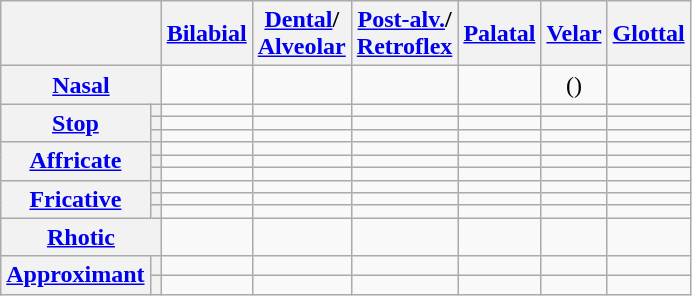<table class="wikitable" style="text-align:center;">
<tr>
<th colspan="2"></th>
<th><a href='#'>Bilabial</a></th>
<th><a href='#'>Dental</a>/<br><a href='#'>Alveolar</a></th>
<th><a href='#'>Post-alv.</a>/<br><a href='#'>Retroflex</a></th>
<th><a href='#'>Palatal</a></th>
<th><a href='#'>Velar</a></th>
<th><a href='#'>Glottal</a></th>
</tr>
<tr>
<th colspan="2"><a href='#'>Nasal</a></th>
<td></td>
<td></td>
<td></td>
<td></td>
<td>()</td>
<td></td>
</tr>
<tr>
<th rowspan="3"><a href='#'>Stop</a></th>
<th></th>
<td></td>
<td></td>
<td></td>
<td></td>
<td></td>
<td></td>
</tr>
<tr>
<th></th>
<td></td>
<td></td>
<td></td>
<td></td>
<td></td>
<td></td>
</tr>
<tr>
<th></th>
<td></td>
<td></td>
<td></td>
<td></td>
<td></td>
<td></td>
</tr>
<tr>
<th rowspan="3"><a href='#'>Affricate</a></th>
<th></th>
<td></td>
<td></td>
<td></td>
<td></td>
<td></td>
<td></td>
</tr>
<tr>
<th></th>
<td></td>
<td></td>
<td></td>
<td></td>
<td></td>
<td></td>
</tr>
<tr>
<th></th>
<td></td>
<td></td>
<td></td>
<td></td>
<td></td>
<td></td>
</tr>
<tr>
<th rowspan="3"><a href='#'>Fricative</a></th>
<th></th>
<td></td>
<td></td>
<td></td>
<td></td>
<td></td>
<td></td>
</tr>
<tr>
<th></th>
<td></td>
<td></td>
<td></td>
<td></td>
<td></td>
<td></td>
</tr>
<tr>
<th></th>
<td></td>
<td></td>
<td></td>
<td></td>
<td></td>
<td></td>
</tr>
<tr>
<th colspan="2"><a href='#'>Rhotic</a></th>
<td></td>
<td></td>
<td></td>
<td></td>
<td></td>
<td></td>
</tr>
<tr>
<th rowspan="2"><a href='#'>Approximant</a></th>
<th></th>
<td></td>
<td></td>
<td></td>
<td></td>
<td></td>
<td></td>
</tr>
<tr>
<th></th>
<td></td>
<td></td>
<td></td>
<td></td>
<td></td>
<td></td>
</tr>
</table>
